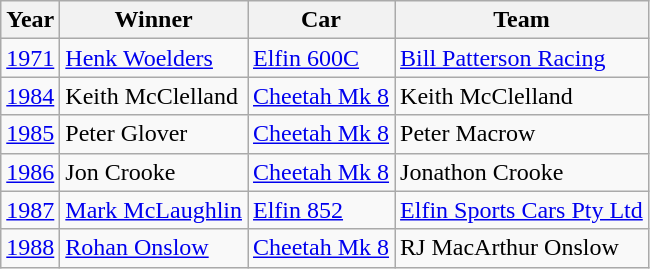<table class="wikitable">
<tr style="font-weight:bold">
<th>Year</th>
<th>Winner</th>
<th>Car</th>
<th>Team</th>
</tr>
<tr>
<td><a href='#'>1971</a></td>
<td> <a href='#'>Henk Woelders</a></td>
<td><a href='#'>Elfin 600C</a></td>
<td><a href='#'>Bill Patterson Racing</a></td>
</tr>
<tr>
<td><a href='#'>1984</a></td>
<td> Keith McClelland</td>
<td><a href='#'>Cheetah Mk 8</a></td>
<td>Keith McClelland</td>
</tr>
<tr>
<td><a href='#'>1985</a></td>
<td> Peter Glover</td>
<td><a href='#'>Cheetah Mk 8</a></td>
<td>Peter Macrow</td>
</tr>
<tr>
<td><a href='#'>1986</a></td>
<td> Jon Crooke</td>
<td><a href='#'>Cheetah Mk 8</a></td>
<td>Jonathon Crooke</td>
</tr>
<tr>
<td><a href='#'>1987</a></td>
<td> <a href='#'>Mark McLaughlin</a></td>
<td><a href='#'>Elfin 852</a></td>
<td><a href='#'>Elfin Sports Cars Pty Ltd</a></td>
</tr>
<tr>
<td><a href='#'>1988</a></td>
<td> <a href='#'>Rohan Onslow</a></td>
<td><a href='#'>Cheetah Mk 8</a></td>
<td>RJ MacArthur Onslow</td>
</tr>
</table>
